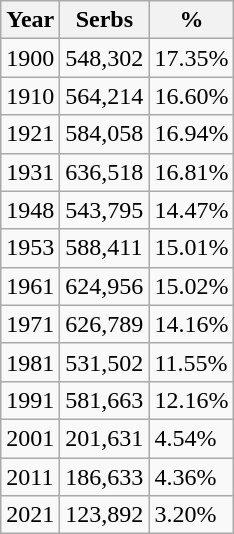<table class="wikitable">
<tr>
<th>Year</th>
<th>Serbs</th>
<th>%</th>
</tr>
<tr>
<td>1900</td>
<td>548,302</td>
<td>17.35%</td>
</tr>
<tr>
<td>1910</td>
<td>564,214</td>
<td>16.60%</td>
</tr>
<tr>
<td>1921</td>
<td>584,058</td>
<td>16.94%</td>
</tr>
<tr>
<td>1931</td>
<td>636,518</td>
<td>16.81%</td>
</tr>
<tr>
<td>1948</td>
<td>543,795</td>
<td>14.47%</td>
</tr>
<tr>
<td>1953</td>
<td>588,411</td>
<td>15.01%</td>
</tr>
<tr>
<td>1961</td>
<td>624,956</td>
<td>15.02%</td>
</tr>
<tr>
<td>1971</td>
<td>626,789</td>
<td>14.16%</td>
</tr>
<tr>
<td>1981</td>
<td>531,502</td>
<td>11.55%</td>
</tr>
<tr>
<td>1991</td>
<td>581,663</td>
<td>12.16%</td>
</tr>
<tr>
<td>2001</td>
<td>201,631</td>
<td>4.54%</td>
</tr>
<tr>
<td>2011</td>
<td>186,633</td>
<td>4.36%</td>
</tr>
<tr>
<td>2021</td>
<td>123,892</td>
<td>3.20%</td>
</tr>
</table>
